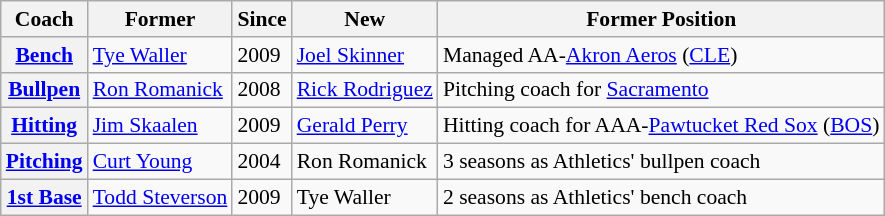<table class="wikitable" style="font-size:90%;">
<tr>
<th>Coach</th>
<th>Former</th>
<th>Since</th>
<th>New</th>
<th>Former Position</th>
</tr>
<tr>
<th><a href='#'>Bench</a></th>
<td><a href='#'>Tye Waller</a></td>
<td>2009</td>
<td><a href='#'>Joel Skinner</a></td>
<td>Managed AA-<a href='#'>Akron Aeros</a> (<a href='#'>CLE</a>)</td>
</tr>
<tr>
<th><a href='#'>Bullpen</a></th>
<td><a href='#'>Ron Romanick</a></td>
<td>2008</td>
<td><a href='#'>Rick Rodriguez</a></td>
<td>Pitching coach for <a href='#'>Sacramento</a></td>
</tr>
<tr>
<th><a href='#'>Hitting</a></th>
<td><a href='#'>Jim Skaalen</a></td>
<td>2009</td>
<td><a href='#'>Gerald Perry</a></td>
<td>Hitting coach for AAA-<a href='#'>Pawtucket Red Sox</a> (<a href='#'>BOS</a>)</td>
</tr>
<tr>
<th><a href='#'>Pitching</a></th>
<td><a href='#'>Curt Young</a></td>
<td>2004</td>
<td>Ron Romanick</td>
<td>3 seasons as Athletics' bullpen coach</td>
</tr>
<tr>
<th><a href='#'>1st Base</a></th>
<td><a href='#'>Todd Steverson</a></td>
<td>2009</td>
<td>Tye Waller</td>
<td>2 seasons as Athletics' bench coach</td>
</tr>
</table>
